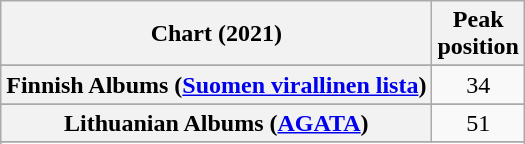<table class="wikitable sortable plainrowheaders" style="text-align:center">
<tr>
<th scope="col">Chart (2021)</th>
<th scope="col">Peak<br>position</th>
</tr>
<tr>
</tr>
<tr>
</tr>
<tr>
</tr>
<tr>
</tr>
<tr>
</tr>
<tr>
</tr>
<tr>
</tr>
<tr>
<th scope="row">Finnish Albums (<a href='#'>Suomen virallinen lista</a>)</th>
<td>34</td>
</tr>
<tr>
</tr>
<tr>
</tr>
<tr>
<th scope="row">Lithuanian Albums (<a href='#'>AGATA</a>)</th>
<td>51</td>
</tr>
<tr>
</tr>
<tr>
</tr>
<tr>
</tr>
<tr>
</tr>
<tr>
</tr>
<tr>
</tr>
<tr>
</tr>
<tr>
</tr>
</table>
